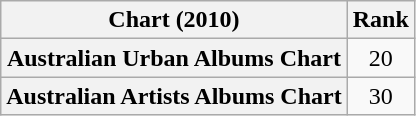<table class="wikitable sortable plainrowheaders" style="text-align:center">
<tr>
<th scope="col">Chart (2010)</th>
<th scope="col">Rank</th>
</tr>
<tr>
<th scope="row">Australian Urban Albums Chart</th>
<td>20</td>
</tr>
<tr>
<th scope="row">Australian Artists Albums Chart</th>
<td>30</td>
</tr>
</table>
